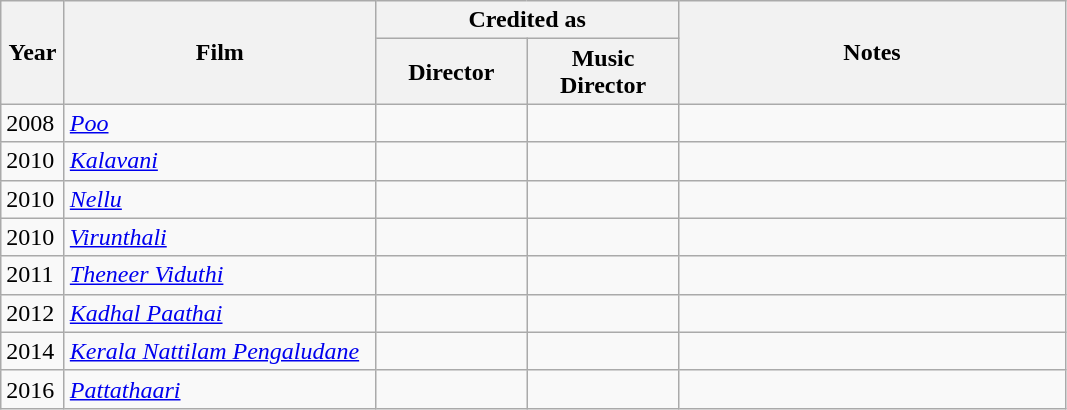<table class="wikitable sortable">
<tr>
<th rowspan="2" style="width:35px;">Year</th>
<th rowspan="2" style="width:200px;">Film</th>
<th colspan="2" style="width:195px;">Credited as</th>
<th rowspan="2"  style="text-align:center; width:250px;" class="unsortable">Notes</th>
</tr>
<tr>
<th style="width:65px;">Director</th>
<th width=65>Music Director</th>
</tr>
<tr>
<td>2008</td>
<td><em><a href='#'>Poo</a></em></td>
<td style="text-align:center;"></td>
<td style="text-align:center;"></td>
<td></td>
</tr>
<tr>
<td>2010</td>
<td><em><a href='#'>Kalavani</a></em></td>
<td style="text-align:center;"></td>
<td style="text-align:center;"></td>
<td></td>
</tr>
<tr>
<td>2010</td>
<td><em><a href='#'>Nellu</a></em></td>
<td style="text-align:center;"></td>
<td style="text-align:center;"></td>
<td></td>
</tr>
<tr>
<td>2010</td>
<td><em><a href='#'>Virunthali</a></em></td>
<td style="text-align:center;"></td>
<td style="text-align:center;"></td>
<td></td>
</tr>
<tr>
<td>2011</td>
<td><em><a href='#'>Theneer Viduthi</a></em></td>
<td style="text-align:center;"></td>
<td style="text-align:center;"></td>
<td></td>
</tr>
<tr>
<td>2012</td>
<td><em><a href='#'>Kadhal Paathai</a></em></td>
<td style="text-align:center;"></td>
<td style="text-align:center;"></td>
<td></td>
</tr>
<tr>
<td>2014</td>
<td><em><a href='#'>Kerala Nattilam Pengaludane</a></em></td>
<td style="text-align:center;"></td>
<td style="text-align:center;"></td>
<td></td>
</tr>
<tr>
<td>2016</td>
<td><em><a href='#'>Pattathaari</a></em></td>
<td style="text-align:center;"></td>
<td style="text-align:center;"></td>
<td></td>
</tr>
</table>
